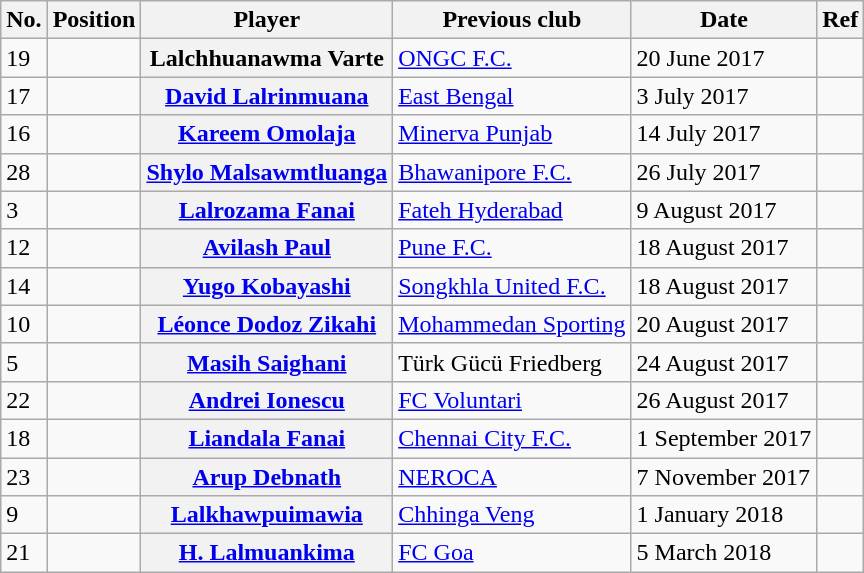<table class="wikitable plainrowheaders" style="text-align:center; text-align:left">
<tr>
<th>No.</th>
<th scope=col>Position</th>
<th scope=col>Player</th>
<th scope=col>Previous club</th>
<th scope=col>Date</th>
<th scope=col>Ref</th>
</tr>
<tr>
<td>19</td>
<td></td>
<th scope=row> Lalchhuanawma Varte </th>
<td> <a href='#'>ONGC F.C.</a></td>
<td>20 June 2017</td>
<td></td>
</tr>
<tr>
<td>17</td>
<td></td>
<th scope=row> <a href='#'>David Lalrinmuana</a></th>
<td> <a href='#'>East Bengal</a></td>
<td>3 July 2017</td>
<td></td>
</tr>
<tr>
<td>16</td>
<td></td>
<th scope=row> <a href='#'>Kareem Omolaja</a></th>
<td> <a href='#'>Minerva Punjab</a></td>
<td>14 July 2017</td>
<td></td>
</tr>
<tr>
<td>28</td>
<td></td>
<th scope=row> <a href='#'>Shylo Malsawmtluanga</a></th>
<td> <a href='#'>Bhawanipore F.C.</a></td>
<td>26 July 2017</td>
<td></td>
</tr>
<tr>
<td>3</td>
<td></td>
<th scope=row> <a href='#'>Lalrozama Fanai</a></th>
<td> <a href='#'>Fateh Hyderabad</a></td>
<td>9 August 2017</td>
<td></td>
</tr>
<tr>
<td>12</td>
<td></td>
<th scope=row> <a href='#'>Avilash Paul</a></th>
<td> <a href='#'>Pune F.C.</a></td>
<td>18 August 2017</td>
<td></td>
</tr>
<tr>
<td>14</td>
<td></td>
<th scope=row> <a href='#'>Yugo Kobayashi</a></th>
<td> <a href='#'>Songkhla United F.C.</a></td>
<td>18 August 2017</td>
<td></td>
</tr>
<tr>
<td>10</td>
<td></td>
<th scope=row> <a href='#'>Léonce Dodoz Zikahi</a></th>
<td> <a href='#'>Mohammedan Sporting</a></td>
<td>20 August 2017</td>
<td></td>
</tr>
<tr>
<td>5</td>
<td></td>
<th scope=row> <a href='#'>Masih Saighani</a></th>
<td> Türk Gücü Friedberg</td>
<td>24 August 2017</td>
<td></td>
</tr>
<tr>
<td>22</td>
<td></td>
<th scope=row> <a href='#'>Andrei Ionescu</a></th>
<td> <a href='#'>FC Voluntari</a></td>
<td>26 August 2017</td>
<td></td>
</tr>
<tr>
<td>18</td>
<td></td>
<th scope=row> <a href='#'>Liandala Fanai</a></th>
<td> <a href='#'>Chennai City F.C.</a></td>
<td>1 September 2017</td>
<td></td>
</tr>
<tr>
<td>23</td>
<td></td>
<th scope=row> <a href='#'>Arup Debnath</a></th>
<td> <a href='#'>NEROCA</a></td>
<td>7 November 2017</td>
<td></td>
</tr>
<tr>
<td>9</td>
<td></td>
<th scope=row> <a href='#'>Lalkhawpuimawia</a></th>
<td> <a href='#'>Chhinga Veng</a></td>
<td>1 January 2018</td>
<td></td>
</tr>
<tr>
<td>21</td>
<td></td>
<th scope=row> <a href='#'>H. Lalmuankima</a></th>
<td> <a href='#'>FC Goa</a></td>
<td>5 March 2018</td>
<td></td>
</tr>
</table>
